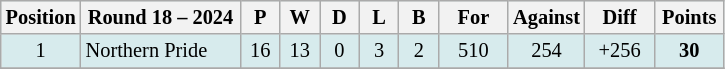<table class="wikitable" style="text-align:center; font-size:85%;">
<tr style="background: #d7ebed;">
<th width="40" abbr="Position">Position</th>
<th width="100">Round 18 – 2024</th>
<th width="20" abbr="Played">P</th>
<th width="20" abbr="Won">W</th>
<th width="20" abbr="Drawn">D</th>
<th width="20" abbr="Lost">L</th>
<th width="20" abbr="Bye">B</th>
<th width="40" abbr="Points for">For</th>
<th width="40" abbr="Points against">Against</th>
<th width="40" abbr="Points difference">Diff</th>
<th width="40" abbr="Points">Points</th>
</tr>
<tr style="background: #d7ebed;">
<td>1</td>
<td style="text-align:left;"> Northern Pride</td>
<td>16</td>
<td>13</td>
<td>0</td>
<td>3</td>
<td>2</td>
<td>510</td>
<td>254</td>
<td>+256</td>
<td><strong>30</strong></td>
</tr>
<tr>
</tr>
</table>
